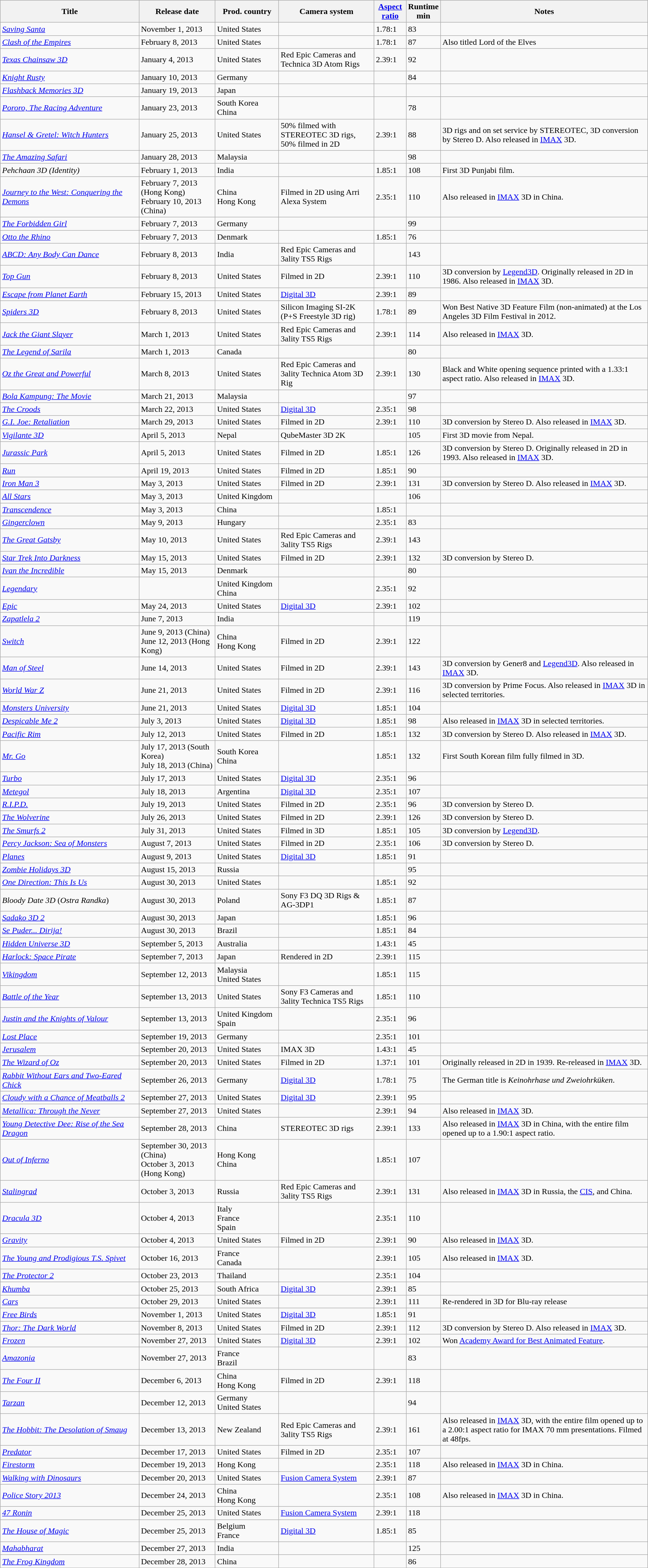<table class="wikitable sortable" width="100%">
<tr>
<th width="22%">Title</th>
<th width="12%">Release date</th>
<th width="10%">Prod. country</th>
<th width="15%">Camera system</th>
<th width="5%"><a href='#'>Aspect ratio</a></th>
<th width="3%">Runtime min</th>
<th width="33%" class="unsortable">Notes</th>
</tr>
<tr>
<td><em><a href='#'>Saving Santa</a></em></td>
<td>November 1, 2013</td>
<td>United States</td>
<td></td>
<td>1.78:1</td>
<td>83</td>
<td></td>
</tr>
<tr>
<td><em><a href='#'>Clash of the Empires</a></em></td>
<td>February 8, 2013</td>
<td>United States</td>
<td></td>
<td>1.78:1</td>
<td>87</td>
<td>Also titled Lord of the Elves</td>
</tr>
<tr>
<td><em><a href='#'>Texas Chainsaw 3D</a></em></td>
<td>January 4, 2013</td>
<td>United States</td>
<td>Red Epic Cameras and Technica 3D Atom Rigs</td>
<td>2.39:1</td>
<td>92</td>
<td></td>
</tr>
<tr>
<td><em><a href='#'>Knight Rusty</a></em></td>
<td>January 10, 2013</td>
<td>Germany</td>
<td></td>
<td></td>
<td>84</td>
<td></td>
</tr>
<tr>
<td><em><a href='#'>Flashback Memories 3D</a></em></td>
<td>January 19, 2013</td>
<td>Japan</td>
<td></td>
<td></td>
<td></td>
<td></td>
</tr>
<tr>
<td><em><a href='#'>Pororo, The Racing Adventure</a></em></td>
<td>January 23, 2013</td>
<td>South Korea<br>China</td>
<td></td>
<td></td>
<td>78</td>
<td></td>
</tr>
<tr>
<td><em><a href='#'>Hansel & Gretel: Witch Hunters</a></em></td>
<td>January 25, 2013</td>
<td>United States</td>
<td>50% filmed with STEREOTEC 3D rigs, 50% filmed in 2D</td>
<td>2.39:1</td>
<td>88</td>
<td>3D rigs and on set service by STEREOTEC, 3D conversion by Stereo D. Also released in <a href='#'>IMAX</a> 3D.</td>
</tr>
<tr>
<td><em><a href='#'>The Amazing Safari</a></em></td>
<td>January 28, 2013</td>
<td>Malaysia</td>
<td></td>
<td></td>
<td>98</td>
<td></td>
</tr>
<tr>
<td><em>Pehchaan 3D (Identity)</em></td>
<td>February 1, 2013</td>
<td>India</td>
<td></td>
<td>1.85:1</td>
<td>108</td>
<td>First 3D Punjabi film.</td>
</tr>
<tr>
<td><em><a href='#'>Journey to the West: Conquering the Demons</a></em></td>
<td>February 7, 2013 (Hong Kong)<br>February 10, 2013 (China)</td>
<td>China<br>Hong Kong</td>
<td>Filmed in 2D using Arri Alexa System</td>
<td>2.35:1</td>
<td>110</td>
<td>Also released in <a href='#'>IMAX</a> 3D in China.</td>
</tr>
<tr>
<td><em><a href='#'>The Forbidden Girl</a></em></td>
<td>February 7, 2013</td>
<td>Germany</td>
<td></td>
<td></td>
<td>99</td>
<td></td>
</tr>
<tr>
<td><em><a href='#'>Otto the Rhino</a></em></td>
<td>February 7, 2013</td>
<td>Denmark</td>
<td></td>
<td>1.85:1</td>
<td>76</td>
<td></td>
</tr>
<tr>
<td><em><a href='#'>ABCD: Any Body Can Dance</a></em></td>
<td>February 8, 2013</td>
<td>India</td>
<td>Red Epic Cameras and 3ality TS5 Rigs</td>
<td></td>
<td>143</td>
<td></td>
</tr>
<tr>
<td><em><a href='#'>Top Gun</a></em></td>
<td>February 8, 2013</td>
<td>United States</td>
<td>Filmed in 2D</td>
<td>2.39:1</td>
<td>110</td>
<td>3D conversion by <a href='#'>Legend3D</a>. Originally released in 2D in 1986. Also released in <a href='#'>IMAX</a> 3D.</td>
</tr>
<tr>
<td><em><a href='#'>Escape from Planet Earth</a></em></td>
<td>February 15, 2013</td>
<td>United States</td>
<td><a href='#'>Digital 3D</a></td>
<td>2.39:1</td>
<td>89</td>
<td></td>
</tr>
<tr>
<td><em><a href='#'>Spiders 3D</a></em></td>
<td>February 8, 2013</td>
<td>United States</td>
<td>Silicon Imaging SI-2K (P+S Freestyle 3D rig)</td>
<td>1.78:1</td>
<td>89</td>
<td>Won Best Native 3D Feature Film (non-animated) at the Los Angeles 3D Film Festival in 2012.</td>
</tr>
<tr>
<td><em><a href='#'>Jack the Giant Slayer</a></em></td>
<td>March 1, 2013</td>
<td>United States</td>
<td>Red Epic Cameras and 3ality TS5 Rigs</td>
<td>2.39:1</td>
<td>114</td>
<td>Also released in <a href='#'>IMAX</a> 3D.</td>
</tr>
<tr>
<td><em><a href='#'>The Legend of Sarila</a></em></td>
<td>March 1, 2013</td>
<td>Canada</td>
<td></td>
<td></td>
<td>80</td>
<td></td>
</tr>
<tr>
<td><em><a href='#'>Oz the Great and Powerful</a></em></td>
<td>March 8, 2013</td>
<td>United States</td>
<td>Red Epic Cameras and 3ality Technica Atom 3D Rig</td>
<td>2.39:1</td>
<td>130</td>
<td>Black and White opening sequence printed with a 1.33:1 aspect ratio. Also released in <a href='#'>IMAX</a> 3D.</td>
</tr>
<tr>
<td><em><a href='#'>Bola Kampung: The Movie</a></em></td>
<td>March 21, 2013</td>
<td>Malaysia</td>
<td></td>
<td></td>
<td>97</td>
<td></td>
</tr>
<tr>
<td><em><a href='#'>The Croods</a></em></td>
<td>March 22, 2013</td>
<td>United States</td>
<td><a href='#'>Digital 3D</a></td>
<td>2.35:1</td>
<td>98</td>
<td></td>
</tr>
<tr>
<td><em><a href='#'>G.I. Joe: Retaliation</a></em></td>
<td>March 29, 2013</td>
<td>United States</td>
<td>Filmed in 2D</td>
<td>2.39:1</td>
<td>110</td>
<td>3D conversion by Stereo D. Also released in <a href='#'>IMAX</a> 3D.</td>
</tr>
<tr>
<td><em><a href='#'>Vigilante 3D</a></em></td>
<td>April 5, 2013</td>
<td>Nepal</td>
<td>QubeMaster 3D 2K</td>
<td></td>
<td>105</td>
<td>First 3D movie from Nepal.</td>
</tr>
<tr>
<td><em><a href='#'>Jurassic Park</a></em></td>
<td>April 5, 2013</td>
<td>United States</td>
<td>Filmed in 2D</td>
<td>1.85:1</td>
<td>126</td>
<td>3D conversion by Stereo D. Originally released in 2D in 1993. Also released in <a href='#'>IMAX</a> 3D.</td>
</tr>
<tr>
<td><em><a href='#'>Run</a></em></td>
<td>April 19, 2013</td>
<td>United States</td>
<td>Filmed in 2D</td>
<td>1.85:1</td>
<td>90</td>
<td></td>
</tr>
<tr>
<td><em><a href='#'>Iron Man 3</a></em></td>
<td>May 3, 2013</td>
<td>United States</td>
<td>Filmed in 2D</td>
<td>2.39:1</td>
<td>131</td>
<td>3D conversion by Stereo D. Also released in <a href='#'>IMAX</a> 3D.</td>
</tr>
<tr>
<td><em><a href='#'>All Stars</a></em></td>
<td>May 3, 2013</td>
<td>United Kingdom</td>
<td></td>
<td></td>
<td>106</td>
<td></td>
</tr>
<tr>
<td><em><a href='#'>Transcendence</a></em></td>
<td>May 3, 2013</td>
<td>China</td>
<td></td>
<td>1.85:1</td>
<td></td>
<td></td>
</tr>
<tr>
<td><em><a href='#'>Gingerclown</a></em></td>
<td>May 9, 2013</td>
<td>Hungary</td>
<td></td>
<td>2.35:1</td>
<td>83</td>
<td></td>
</tr>
<tr>
<td><em><a href='#'>The Great Gatsby</a></em></td>
<td>May 10, 2013</td>
<td>United States</td>
<td>Red Epic Cameras and 3ality TS5 Rigs</td>
<td>2.39:1</td>
<td>143</td>
<td></td>
</tr>
<tr>
<td><em><a href='#'>Star Trek Into Darkness</a></em></td>
<td>May 15, 2013</td>
<td>United States</td>
<td>Filmed in 2D</td>
<td>2.39:1</td>
<td>132</td>
<td>3D conversion by Stereo D.</td>
</tr>
<tr>
<td><em><a href='#'>Ivan the Incredible</a></em></td>
<td>May 15, 2013</td>
<td>Denmark</td>
<td></td>
<td></td>
<td>80</td>
<td></td>
</tr>
<tr>
<td><em><a href='#'>Legendary</a></em></td>
<td></td>
<td>United Kingdom<br>China</td>
<td></td>
<td>2.35:1</td>
<td>92</td>
<td></td>
</tr>
<tr>
<td><em><a href='#'>Epic</a></em></td>
<td>May 24, 2013</td>
<td>United States</td>
<td><a href='#'>Digital 3D</a></td>
<td>2.39:1</td>
<td>102</td>
<td></td>
</tr>
<tr>
<td><em><a href='#'>Zapatlela 2</a></em></td>
<td>June 7, 2013</td>
<td>India</td>
<td></td>
<td></td>
<td>119</td>
<td></td>
</tr>
<tr>
<td><em><a href='#'>Switch</a></em></td>
<td>June 9, 2013 (China)<br>June 12, 2013 (Hong Kong)</td>
<td>China<br>Hong Kong</td>
<td>Filmed in 2D</td>
<td>2.39:1</td>
<td>122</td>
<td></td>
</tr>
<tr>
<td><em><a href='#'>Man of Steel</a></em></td>
<td>June 14, 2013</td>
<td>United States</td>
<td>Filmed in 2D</td>
<td>2.39:1</td>
<td>143</td>
<td>3D conversion by Gener8 and <a href='#'>Legend3D</a>. Also released in <a href='#'>IMAX</a> 3D.</td>
</tr>
<tr>
<td><em><a href='#'>World War Z</a></em></td>
<td>June 21, 2013</td>
<td>United States</td>
<td>Filmed in 2D</td>
<td>2.39:1</td>
<td>116</td>
<td>3D conversion by Prime Focus. Also released in <a href='#'>IMAX</a> 3D in selected territories.</td>
</tr>
<tr>
<td><em><a href='#'>Monsters University</a></em></td>
<td>June 21, 2013</td>
<td>United States</td>
<td><a href='#'>Digital 3D</a></td>
<td>1.85:1</td>
<td>104</td>
<td></td>
</tr>
<tr>
<td><em><a href='#'>Despicable Me 2</a></em></td>
<td>July 3, 2013</td>
<td>United States</td>
<td><a href='#'>Digital 3D</a></td>
<td>1.85:1</td>
<td>98</td>
<td>Also released in <a href='#'>IMAX</a> 3D in selected territories.</td>
</tr>
<tr>
<td><em><a href='#'>Pacific Rim</a></em></td>
<td>July 12, 2013</td>
<td>United States</td>
<td>Filmed in 2D</td>
<td>1.85:1</td>
<td>132</td>
<td>3D conversion by Stereo D. Also released in <a href='#'>IMAX</a> 3D.</td>
</tr>
<tr>
<td><em><a href='#'>Mr. Go</a></em></td>
<td>July 17, 2013 (South Korea)<br>July 18, 2013 (China)</td>
<td>South Korea<br>China</td>
<td></td>
<td>1.85:1</td>
<td>132</td>
<td>First South Korean film fully filmed in 3D.</td>
</tr>
<tr>
<td><em><a href='#'>Turbo</a></em></td>
<td>July 17, 2013</td>
<td>United States</td>
<td><a href='#'>Digital 3D</a></td>
<td>2.35:1</td>
<td>96</td>
<td></td>
</tr>
<tr>
<td><em><a href='#'>Metegol</a></em></td>
<td>July 18, 2013</td>
<td>Argentina</td>
<td><a href='#'>Digital 3D</a></td>
<td>2.35:1</td>
<td>107</td>
<td></td>
</tr>
<tr>
<td><em><a href='#'>R.I.P.D.</a></em></td>
<td>July 19, 2013</td>
<td>United States</td>
<td>Filmed in 2D</td>
<td>2.35:1</td>
<td>96</td>
<td>3D conversion by Stereo D.</td>
</tr>
<tr>
<td><em><a href='#'>The Wolverine</a></em></td>
<td>July 26, 2013</td>
<td>United States</td>
<td>Filmed in 2D</td>
<td>2.39:1</td>
<td>126</td>
<td>3D conversion by Stereo D.</td>
</tr>
<tr>
<td><em><a href='#'>The Smurfs 2</a></em></td>
<td>July 31, 2013</td>
<td>United States</td>
<td>Filmed in 3D</td>
<td>1.85:1</td>
<td>105</td>
<td>3D conversion by <a href='#'>Legend3D</a>.</td>
</tr>
<tr>
<td><em><a href='#'>Percy Jackson: Sea of Monsters</a></em></td>
<td>August 7, 2013</td>
<td>United States</td>
<td>Filmed in 2D</td>
<td>2.35:1</td>
<td>106</td>
<td>3D conversion by Stereo D.</td>
</tr>
<tr>
<td><em><a href='#'>Planes</a></em></td>
<td>August 9, 2013</td>
<td>United States</td>
<td><a href='#'>Digital 3D</a></td>
<td>1.85:1</td>
<td>91</td>
<td></td>
</tr>
<tr>
<td><em><a href='#'>Zombie Holidays 3D</a></em></td>
<td>August 15, 2013</td>
<td>Russia</td>
<td></td>
<td></td>
<td>95</td>
<td></td>
</tr>
<tr>
<td><em><a href='#'>One Direction: This Is Us</a></em></td>
<td>August 30, 2013</td>
<td>United States</td>
<td></td>
<td>1.85:1</td>
<td>92</td>
<td></td>
</tr>
<tr>
<td><em>Bloody Date 3D</em> (<em>Ostra Randka</em>)</td>
<td>August 30, 2013</td>
<td>Poland</td>
<td>Sony F3 DQ 3D Rigs & AG-3DP1</td>
<td>1.85:1</td>
<td>87</td>
<td></td>
</tr>
<tr>
<td><em><a href='#'>Sadako 3D 2</a></em></td>
<td>August 30, 2013</td>
<td>Japan</td>
<td></td>
<td>1.85:1</td>
<td>96</td>
<td></td>
</tr>
<tr>
<td><em><a href='#'>Se Puder... Dirija!</a></em></td>
<td>August 30, 2013</td>
<td>Brazil</td>
<td></td>
<td>1.85:1</td>
<td>84</td>
<td></td>
</tr>
<tr>
<td><em><a href='#'>Hidden Universe 3D</a></em></td>
<td>September 5, 2013</td>
<td>Australia</td>
<td></td>
<td>1.43:1</td>
<td>45</td>
<td></td>
</tr>
<tr>
<td><em><a href='#'>Harlock: Space Pirate</a></em></td>
<td>September 7, 2013</td>
<td>Japan</td>
<td>Rendered in 2D</td>
<td>2.39:1</td>
<td>115</td>
<td></td>
</tr>
<tr>
<td><em><a href='#'>Vikingdom</a></em></td>
<td>September 12, 2013</td>
<td>Malaysia<br>United States</td>
<td></td>
<td>1.85:1</td>
<td>115</td>
<td></td>
</tr>
<tr>
<td><em><a href='#'>Battle of the Year</a></em></td>
<td>September 13, 2013</td>
<td>United States</td>
<td>Sony F3 Cameras and 3ality Technica TS5 Rigs</td>
<td>1.85:1</td>
<td>110</td>
<td></td>
</tr>
<tr>
<td><em><a href='#'>Justin and the Knights of Valour</a></em></td>
<td>September 13, 2013</td>
<td>United Kingdom<br>Spain</td>
<td></td>
<td>2.35:1</td>
<td>96</td>
<td></td>
</tr>
<tr>
<td><em><a href='#'>Lost Place</a></em></td>
<td>September 19, 2013</td>
<td>Germany</td>
<td></td>
<td>2.35:1</td>
<td>101</td>
<td></td>
</tr>
<tr>
<td><em><a href='#'>Jerusalem</a></em></td>
<td>September 20, 2013</td>
<td>United States</td>
<td>IMAX 3D</td>
<td>1.43:1</td>
<td>45</td>
<td></td>
</tr>
<tr>
<td><em><a href='#'>The Wizard of Oz</a></em></td>
<td>September 20, 2013</td>
<td>United States</td>
<td>Filmed in 2D</td>
<td>1.37:1</td>
<td>101</td>
<td>Originally released in 2D in 1939. Re-released in <a href='#'>IMAX</a> 3D.</td>
</tr>
<tr>
<td><em><a href='#'>Rabbit Without Ears and Two-Eared Chick</a></em></td>
<td>September 26, 2013</td>
<td>Germany</td>
<td><a href='#'>Digital 3D</a></td>
<td>1.78:1</td>
<td>75</td>
<td>The German title is <em>Keinohrhase und Zweiohrküken</em>.</td>
</tr>
<tr>
<td><em><a href='#'>Cloudy with a Chance of Meatballs 2</a></em></td>
<td>September 27, 2013</td>
<td>United States</td>
<td><a href='#'>Digital 3D</a></td>
<td>2.39:1</td>
<td>95</td>
<td></td>
</tr>
<tr>
<td><em><a href='#'>Metallica: Through the Never</a></em></td>
<td>September 27, 2013</td>
<td>United States</td>
<td></td>
<td>2.39:1</td>
<td>94</td>
<td>Also released in <a href='#'>IMAX</a> 3D.</td>
</tr>
<tr>
<td><em><a href='#'>Young Detective Dee: Rise of the Sea Dragon</a></em></td>
<td>September 28, 2013</td>
<td>China</td>
<td>STEREOTEC 3D rigs</td>
<td>2.39:1</td>
<td>133</td>
<td>Also released in <a href='#'>IMAX</a> 3D in China, with the entire film opened up to a 1.90:1 aspect ratio.</td>
</tr>
<tr>
<td><em><a href='#'>Out of Inferno</a></em></td>
<td>September 30, 2013 (China)<br>October 3, 2013 (Hong Kong)</td>
<td>Hong Kong<br>China</td>
<td></td>
<td>1.85:1</td>
<td>107</td>
<td></td>
</tr>
<tr>
<td><em><a href='#'>Stalingrad</a></em></td>
<td>October 3, 2013</td>
<td>Russia</td>
<td>Red Epic Cameras and 3ality TS5 Rigs</td>
<td>2.39:1</td>
<td>131</td>
<td>Also released in <a href='#'>IMAX</a> 3D in Russia, the <a href='#'>CIS</a>, and China.</td>
</tr>
<tr>
<td><em><a href='#'>Dracula 3D</a></em></td>
<td>October 4, 2013</td>
<td>Italy<br>France<br>
Spain</td>
<td></td>
<td>2.35:1</td>
<td>110</td>
<td></td>
</tr>
<tr>
<td><em><a href='#'>Gravity</a></em></td>
<td>October 4, 2013</td>
<td>United States</td>
<td>Filmed in 2D</td>
<td>2.39:1</td>
<td>90</td>
<td>Also released in <a href='#'>IMAX</a> 3D.</td>
</tr>
<tr>
<td><em><a href='#'>The Young and Prodigious T.S. Spivet</a></em></td>
<td>October 16, 2013</td>
<td>France<br>Canada</td>
<td></td>
<td>2.39:1</td>
<td>105</td>
<td>Also released in <a href='#'>IMAX</a> 3D.</td>
</tr>
<tr>
<td><em><a href='#'>The Protector 2</a></em></td>
<td>October 23, 2013</td>
<td>Thailand</td>
<td></td>
<td>2.35:1</td>
<td>104</td>
<td></td>
</tr>
<tr>
<td><em><a href='#'>Khumba</a></em></td>
<td>October 25, 2013</td>
<td>South Africa</td>
<td><a href='#'>Digital 3D</a></td>
<td>2.39:1</td>
<td>85</td>
<td></td>
</tr>
<tr>
<td><em><a href='#'>Cars</a></em></td>
<td>October 29, 2013</td>
<td>United States</td>
<td></td>
<td>2.39:1</td>
<td>111</td>
<td>Re-rendered in 3D for Blu-ray release</td>
</tr>
<tr>
<td><em><a href='#'>Free Birds</a></em></td>
<td>November 1, 2013</td>
<td>United States</td>
<td><a href='#'>Digital 3D</a></td>
<td>1.85:1</td>
<td>91</td>
<td></td>
</tr>
<tr>
<td><em><a href='#'>Thor: The Dark World</a></em></td>
<td>November 8, 2013</td>
<td>United States</td>
<td>Filmed in 2D</td>
<td>2.39:1</td>
<td>112</td>
<td>3D conversion by Stereo D. Also released in <a href='#'>IMAX</a> 3D.</td>
</tr>
<tr>
<td><em><a href='#'>Frozen</a></em></td>
<td>November 27, 2013</td>
<td>United States</td>
<td><a href='#'>Digital 3D</a></td>
<td>2.39:1</td>
<td>102</td>
<td>Won <a href='#'>Academy Award for Best Animated Feature</a>.</td>
</tr>
<tr>
<td><em><a href='#'>Amazonia</a></em></td>
<td>November 27, 2013</td>
<td>France<br>Brazil</td>
<td></td>
<td></td>
<td>83</td>
<td></td>
</tr>
<tr>
<td><em><a href='#'>The Four II</a></em></td>
<td>December 6, 2013</td>
<td>China<br>Hong Kong</td>
<td>Filmed in 2D</td>
<td>2.39:1</td>
<td>118</td>
<td></td>
</tr>
<tr>
<td><em><a href='#'>Tarzan</a></em></td>
<td>December 12, 2013</td>
<td>Germany<br>United States</td>
<td></td>
<td></td>
<td>94</td>
<td></td>
</tr>
<tr>
<td><em><a href='#'>The Hobbit: The Desolation of Smaug</a></em></td>
<td>December 13, 2013</td>
<td>New Zealand</td>
<td>Red Epic Cameras and 3ality TS5 Rigs</td>
<td>2.39:1</td>
<td>161</td>
<td>Also released in <a href='#'>IMAX</a> 3D, with the entire film opened up to a 2.00:1 aspect ratio for IMAX 70 mm presentations. Filmed at 48fps.</td>
</tr>
<tr>
<td><em><a href='#'>Predator</a></em></td>
<td>December 17, 2013</td>
<td>United States</td>
<td>Filmed in 2D</td>
<td>2.35:1</td>
<td>107</td>
<td></td>
</tr>
<tr>
<td><em><a href='#'>Firestorm</a></em></td>
<td>December 19, 2013</td>
<td>Hong Kong</td>
<td></td>
<td>2.35:1</td>
<td>118</td>
<td>Also released in <a href='#'>IMAX</a> 3D in China.</td>
</tr>
<tr>
<td><em><a href='#'>Walking with Dinosaurs</a></em></td>
<td>December 20, 2013</td>
<td>United States</td>
<td><a href='#'>Fusion Camera System</a></td>
<td>2.39:1</td>
<td>87</td>
<td></td>
</tr>
<tr>
<td><em><a href='#'>Police Story 2013</a></em></td>
<td>December 24, 2013</td>
<td>China<br>Hong Kong</td>
<td></td>
<td>2.35:1</td>
<td>108</td>
<td>Also released in <a href='#'>IMAX</a> 3D in China.</td>
</tr>
<tr>
<td><em><a href='#'>47 Ronin</a></em></td>
<td>December 25, 2013</td>
<td>United States</td>
<td><a href='#'>Fusion Camera System</a></td>
<td>2.39:1</td>
<td>118</td>
<td></td>
</tr>
<tr>
<td><em><a href='#'>The House of Magic</a></em></td>
<td>December 25, 2013</td>
<td>Belgium<br>France</td>
<td><a href='#'>Digital 3D</a></td>
<td>1.85:1</td>
<td>85</td>
<td></td>
</tr>
<tr>
<td><em><a href='#'>Mahabharat</a></em></td>
<td>December 27, 2013</td>
<td>India</td>
<td></td>
<td></td>
<td>125</td>
<td></td>
</tr>
<tr>
<td><em><a href='#'>The Frog Kingdom</a></em></td>
<td>December 28, 2013</td>
<td>China</td>
<td></td>
<td></td>
<td>86</td>
<td></td>
</tr>
</table>
